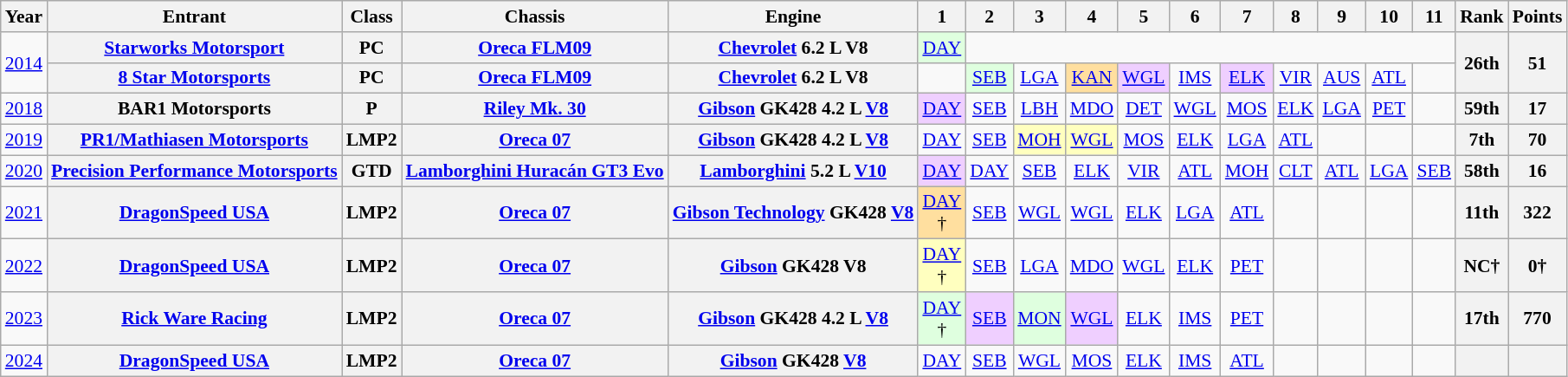<table class="wikitable" style="text-align:center; font-size:90%">
<tr>
<th>Year</th>
<th>Entrant</th>
<th>Class</th>
<th>Chassis</th>
<th>Engine</th>
<th>1</th>
<th>2</th>
<th>3</th>
<th>4</th>
<th>5</th>
<th>6</th>
<th>7</th>
<th>8</th>
<th>9</th>
<th>10</th>
<th>11</th>
<th>Rank</th>
<th>Points</th>
</tr>
<tr>
<td rowspan="2"><a href='#'>2014</a></td>
<th><a href='#'>Starworks Motorsport</a></th>
<th>PC</th>
<th><a href='#'>Oreca FLM09</a></th>
<th><a href='#'>Chevrolet</a> 6.2 L V8</th>
<td style="background:#dfffdf;"><a href='#'>DAY</a><br></td>
<td colspan="10"></td>
<th rowspan="2">26th</th>
<th rowspan="2">51</th>
</tr>
<tr>
<th><a href='#'>8 Star Motorsports</a></th>
<th>PC</th>
<th><a href='#'>Oreca FLM09</a></th>
<th><a href='#'>Chevrolet</a> 6.2 L V8</th>
<td></td>
<td style="background:#dfffdf;"><a href='#'>SEB</a><br></td>
<td><a href='#'>LGA</a></td>
<td style="background:#FFDF9F;"><a href='#'>KAN</a><br></td>
<td style="background:#efcfff;"><a href='#'>WGL</a><br></td>
<td><a href='#'>IMS</a></td>
<td style="background:#efcfff;"><a href='#'>ELK</a><br></td>
<td><a href='#'>VIR</a></td>
<td><a href='#'>AUS</a></td>
<td><a href='#'>ATL</a></td>
<td></td>
</tr>
<tr>
<td><a href='#'>2018</a></td>
<th>BAR1 Motorsports</th>
<th>P</th>
<th><a href='#'>Riley Mk. 30</a></th>
<th><a href='#'>Gibson</a> GK428 4.2 L <a href='#'>V8</a></th>
<td style="background:#efcfff;"><a href='#'>DAY</a><br></td>
<td><a href='#'>SEB</a></td>
<td><a href='#'>LBH</a></td>
<td><a href='#'>MDO</a></td>
<td><a href='#'>DET</a></td>
<td><a href='#'>WGL</a></td>
<td><a href='#'>MOS</a></td>
<td><a href='#'>ELK</a></td>
<td><a href='#'>LGA</a></td>
<td><a href='#'>PET</a></td>
<td></td>
<th>59th</th>
<th>17</th>
</tr>
<tr>
<td><a href='#'>2019</a></td>
<th><a href='#'>PR1/Mathiasen Motorsports</a></th>
<th>LMP2</th>
<th><a href='#'>Oreca 07</a></th>
<th><a href='#'>Gibson</a> GK428 4.2 L <a href='#'>V8</a></th>
<td><a href='#'>DAY</a></td>
<td><a href='#'>SEB</a></td>
<td style="background:#ffffbf;"><a href='#'>MOH</a><br></td>
<td style="background:#ffffbf;"><a href='#'>WGL</a><br></td>
<td><a href='#'>MOS</a></td>
<td><a href='#'>ELK</a></td>
<td><a href='#'>LGA</a></td>
<td><a href='#'>ATL</a></td>
<td></td>
<td></td>
<td></td>
<th>7th</th>
<th>70</th>
</tr>
<tr>
<td><a href='#'>2020</a></td>
<th><a href='#'>Precision Performance Motorsports</a></th>
<th>GTD</th>
<th><a href='#'>Lamborghini Huracán GT3 Evo</a></th>
<th><a href='#'>Lamborghini</a> 5.2 L <a href='#'>V10</a></th>
<td style="background:#efcfff;"><a href='#'>DAY</a><br></td>
<td><a href='#'>DAY</a></td>
<td><a href='#'>SEB</a></td>
<td><a href='#'>ELK</a></td>
<td><a href='#'>VIR</a></td>
<td><a href='#'>ATL</a></td>
<td><a href='#'>MOH</a></td>
<td><a href='#'>CLT</a></td>
<td><a href='#'>ATL</a></td>
<td><a href='#'>LGA</a></td>
<td><a href='#'>SEB</a></td>
<th>58th</th>
<th>16</th>
</tr>
<tr>
<td><a href='#'>2021</a></td>
<th><a href='#'>DragonSpeed USA</a></th>
<th>LMP2</th>
<th><a href='#'>Oreca 07</a></th>
<th><a href='#'>Gibson Technology</a> GK428 <a href='#'>V8</a></th>
<td style="background:#FFDF9F;"><a href='#'>DAY</a><br>†</td>
<td><a href='#'>SEB</a></td>
<td><a href='#'>WGL</a></td>
<td><a href='#'>WGL</a></td>
<td><a href='#'>ELK</a></td>
<td><a href='#'>LGA</a></td>
<td><a href='#'>ATL</a></td>
<td></td>
<td></td>
<td></td>
<td></td>
<th>11th</th>
<th>322</th>
</tr>
<tr>
<td><a href='#'>2022</a></td>
<th><a href='#'>DragonSpeed USA</a></th>
<th>LMP2</th>
<th><a href='#'>Oreca 07</a></th>
<th><a href='#'>Gibson</a> GK428 V8</th>
<td style="background:#FFFFBF;"><a href='#'>DAY</a><br>†</td>
<td style="background:"><a href='#'>SEB</a><br></td>
<td style="background:"><a href='#'>LGA</a><br></td>
<td style="background:"><a href='#'>MDO</a><br></td>
<td style="background:"><a href='#'>WGL</a><br></td>
<td style="background:"><a href='#'>ELK</a><br></td>
<td style="background:"><a href='#'>PET</a><br></td>
<td></td>
<td></td>
<td></td>
<td></td>
<th>NC†</th>
<th>0†</th>
</tr>
<tr>
<td><a href='#'>2023</a></td>
<th><a href='#'>Rick Ware Racing</a></th>
<th>LMP2</th>
<th><a href='#'>Oreca 07</a></th>
<th><a href='#'>Gibson</a> GK428 4.2 L <a href='#'>V8</a></th>
<td style="background:#DFFFDF;"><a href='#'>DAY</a><br>†</td>
<td style="background:#efcfff;"><a href='#'>SEB</a><br></td>
<td style="background:#DFFFDF;"><a href='#'>MON</a><br></td>
<td style="background:#efcfff;"><a href='#'>WGL</a><br></td>
<td style="background:#;"><a href='#'>ELK</a><br></td>
<td style="background:#;"><a href='#'>IMS</a></td>
<td style="background:#;"><a href='#'>PET</a><br></td>
<td></td>
<td></td>
<td></td>
<td></td>
<th>17th</th>
<th>770</th>
</tr>
<tr>
<td><a href='#'>2024</a></td>
<th><a href='#'>DragonSpeed USA</a></th>
<th>LMP2</th>
<th><a href='#'>Oreca 07</a></th>
<th><a href='#'>Gibson</a> GK428 <a href='#'>V8</a></th>
<td style="background:#;"><a href='#'>DAY</a></td>
<td style="background:#;"><a href='#'>SEB</a></td>
<td style="background:#;"><a href='#'>WGL</a></td>
<td style="background:#;"><a href='#'>MOS</a></td>
<td style="background:#;"><a href='#'>ELK</a></td>
<td style="background:#;"><a href='#'>IMS</a></td>
<td style="background:#;"><a href='#'>ATL</a></td>
<td></td>
<td></td>
<td></td>
<td></td>
<th></th>
<th></th>
</tr>
</table>
